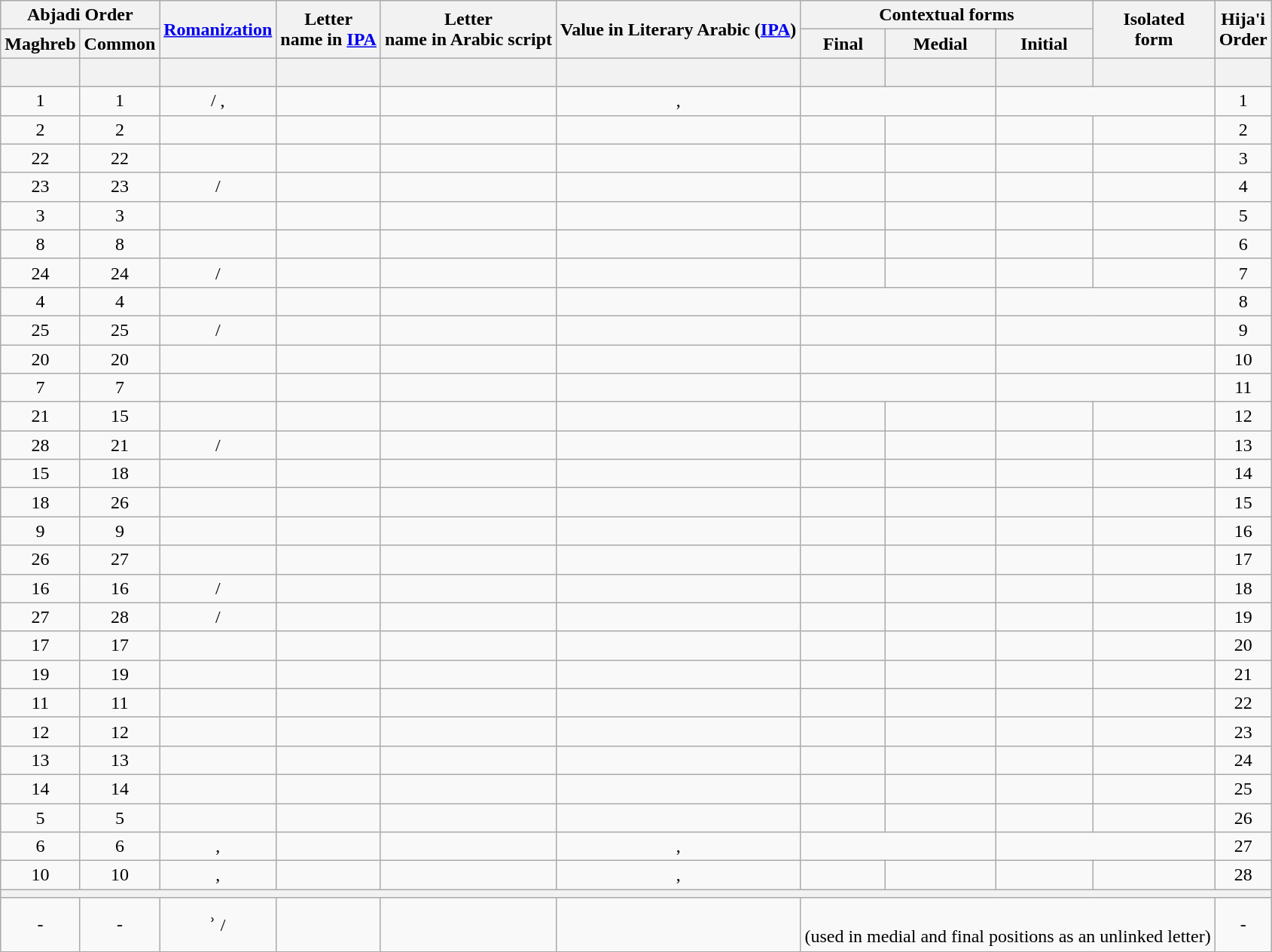<table class="wikitable sortable" style="text-align:center;">
<tr>
<th colspan="2">Abjadi Order</th>
<th rowspan="2"><a href='#'>Romanization</a></th>
<th rowspan="2">Letter <br> name in <a href='#'>IPA</a></th>
<th rowspan="2">Letter <br> name in Arabic script</th>
<th rowspan="2">Value in Literary Arabic (<a href='#'>IPA</a>)</th>
<th colspan="3">Contextual forms</th>
<th rowspan="2">Isolated <br> form</th>
<th rowspan="2">Hija'i<br>Order</th>
</tr>
<tr>
<th>Maghreb</th>
<th>Common</th>
<th>Final</th>
<th>Medial</th>
<th>Initial</th>
</tr>
<tr>
<th></th>
<th></th>
<th></th>
<th></th>
<th></th>
<th></th>
<th></th>
<th></th>
<th></th>
<th> </th>
<th></th>
</tr>
<tr>
<td data-sort-value="01.">1</td>
<td data-sort-value="01.">1</td>
<td> / , </td>
<td></td>
<td></td>
<td>, </td>
<td colspan="2"></td>
<td colspan="2"></td>
<td data-sort-value="01.">1</td>
</tr>
<tr>
<td data-sort-value="02.">2</td>
<td data-sort-value="02.">2</td>
<td></td>
<td></td>
<td></td>
<td></td>
<td></td>
<td></td>
<td></td>
<td></td>
<td data-sort-value="02.">2</td>
</tr>
<tr>
<td>22</td>
<td>22</td>
<td></td>
<td></td>
<td></td>
<td></td>
<td></td>
<td></td>
<td></td>
<td></td>
<td data-sort-value="03.">3</td>
</tr>
<tr>
<td>23</td>
<td>23</td>
<td> / </td>
<td></td>
<td></td>
<td></td>
<td></td>
<td></td>
<td></td>
<td></td>
<td data-sort-value="04.">4</td>
</tr>
<tr>
<td data-sort-value="03.">3</td>
<td data-sort-value="03.">3</td>
<td></td>
<td></td>
<td></td>
<td></td>
<td></td>
<td></td>
<td></td>
<td></td>
<td data-sort-value="05.">5</td>
</tr>
<tr>
<td data-sort-value="08.">8</td>
<td data-sort-value="08.">8</td>
<td></td>
<td></td>
<td></td>
<td></td>
<td></td>
<td></td>
<td></td>
<td></td>
<td data-sort-value="06.">6</td>
</tr>
<tr>
<td>24</td>
<td>24</td>
<td> / </td>
<td></td>
<td></td>
<td></td>
<td></td>
<td></td>
<td></td>
<td></td>
<td data-sort-value="07.">7</td>
</tr>
<tr>
<td data-sort-value="04.">4</td>
<td data-sort-value="04.">4</td>
<td></td>
<td></td>
<td></td>
<td></td>
<td colspan="2"></td>
<td colspan="2"></td>
<td data-sort-value="08.">8</td>
</tr>
<tr>
<td>25</td>
<td>25</td>
<td> / </td>
<td></td>
<td></td>
<td></td>
<td colspan="2"></td>
<td colspan="2"></td>
<td data-sort-value="09.">9</td>
</tr>
<tr>
<td>20</td>
<td>20</td>
<td></td>
<td></td>
<td></td>
<td></td>
<td colspan="2"></td>
<td colspan="2"></td>
<td>10</td>
</tr>
<tr>
<td data-sort-value="07.">7</td>
<td data-sort-value="07.">7</td>
<td></td>
<td></td>
<td> </td>
<td></td>
<td colspan="2"></td>
<td colspan="2"></td>
<td>11</td>
</tr>
<tr>
<td>21</td>
<td>15</td>
<td></td>
<td></td>
<td></td>
<td></td>
<td></td>
<td></td>
<td></td>
<td></td>
<td>12</td>
</tr>
<tr>
<td>28</td>
<td>21</td>
<td> / </td>
<td></td>
<td></td>
<td></td>
<td></td>
<td></td>
<td></td>
<td></td>
<td>13</td>
</tr>
<tr>
<td>15</td>
<td>18</td>
<td></td>
<td></td>
<td></td>
<td></td>
<td></td>
<td></td>
<td></td>
<td></td>
<td>14</td>
</tr>
<tr>
<td>18</td>
<td>26</td>
<td></td>
<td></td>
<td></td>
<td></td>
<td></td>
<td></td>
<td></td>
<td></td>
<td>15</td>
</tr>
<tr>
<td data-sort-value="09.">9</td>
<td data-sort-value="09.">9</td>
<td></td>
<td></td>
<td></td>
<td></td>
<td></td>
<td></td>
<td></td>
<td></td>
<td>16</td>
</tr>
<tr>
<td>26</td>
<td>27</td>
<td></td>
<td></td>
<td></td>
<td></td>
<td></td>
<td></td>
<td></td>
<td></td>
<td>17</td>
</tr>
<tr>
<td>16</td>
<td>16</td>
<td> / </td>
<td></td>
<td></td>
<td></td>
<td></td>
<td></td>
<td></td>
<td></td>
<td>18</td>
</tr>
<tr>
<td>27</td>
<td>28</td>
<td> / </td>
<td></td>
<td></td>
<td></td>
<td></td>
<td></td>
<td></td>
<td></td>
<td>19</td>
</tr>
<tr>
<td>17</td>
<td>17</td>
<td></td>
<td></td>
<td></td>
<td></td>
<td></td>
<td></td>
<td></td>
<td></td>
<td>20</td>
</tr>
<tr>
<td>19</td>
<td>19</td>
<td></td>
<td></td>
<td></td>
<td></td>
<td></td>
<td></td>
<td></td>
<td></td>
<td>21</td>
</tr>
<tr>
<td>11</td>
<td>11</td>
<td></td>
<td></td>
<td></td>
<td></td>
<td></td>
<td></td>
<td></td>
<td></td>
<td>22</td>
</tr>
<tr>
<td>12</td>
<td>12</td>
<td></td>
<td></td>
<td></td>
<td></td>
<td></td>
<td></td>
<td></td>
<td></td>
<td>23</td>
</tr>
<tr>
<td>13</td>
<td>13</td>
<td></td>
<td></td>
<td></td>
<td></td>
<td></td>
<td></td>
<td></td>
<td></td>
<td>24</td>
</tr>
<tr>
<td>14</td>
<td>14</td>
<td></td>
<td></td>
<td></td>
<td></td>
<td></td>
<td></td>
<td></td>
<td></td>
<td>25</td>
</tr>
<tr>
<td data-sort-value="05.">5</td>
<td data-sort-value="05.">5</td>
<td></td>
<td></td>
<td></td>
<td></td>
<td></td>
<td></td>
<td></td>
<td></td>
<td>26</td>
</tr>
<tr>
<td data-sort-value="06.">6</td>
<td data-sort-value="06.">6</td>
<td>, </td>
<td></td>
<td></td>
<td>, </td>
<td colspan="2"></td>
<td colspan="2"></td>
<td>27</td>
</tr>
<tr>
<td>10</td>
<td>10</td>
<td>, </td>
<td></td>
<td></td>
<td>, </td>
<td></td>
<td></td>
<td></td>
<td></td>
<td>28</td>
</tr>
<tr>
<th colspan="11"></th>
</tr>
<tr>
<td>-</td>
<td>-</td>
<td>ʾ / </td>
<td></td>
<td></td>
<td></td>
<td colspan="4"><sub></sub><br>(used in medial and final positions as an unlinked letter)</td>
<td>-</td>
</tr>
</table>
